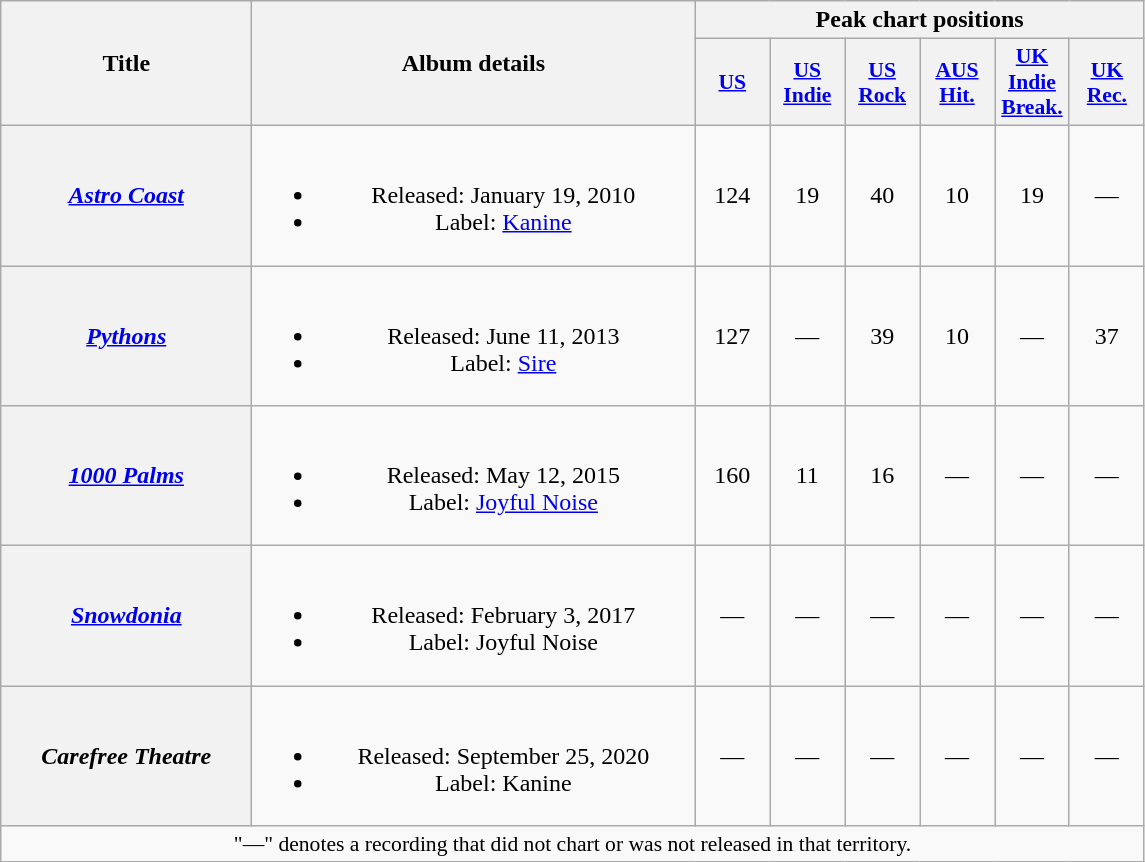<table class="wikitable plainrowheaders" style="text-align:center;">
<tr>
<th scope="col" rowspan="2" style="width:10em;">Title</th>
<th scope="col" rowspan="2" style="width:18em;">Album details</th>
<th scope="col" colspan="6">Peak chart positions</th>
</tr>
<tr>
<th scope="col" style="width:3em;font-size:90%;"><a href='#'>US</a><br></th>
<th scope="col" style="width:3em;font-size:90%;"><a href='#'>US<br> Indie</a><br></th>
<th scope="col" style="width:3em;font-size:90%;"><a href='#'>US<br>Rock</a><br></th>
<th scope="col" style="width:3em;font-size:90%;"><a href='#'>AUS<br>Hit.</a><br></th>
<th scope="col" style="width:3em;font-size:90%;"><a href='#'>UK<br>Indie<br>Break.</a><br></th>
<th scope="col" style="width:3em;font-size:90%;"><a href='#'>UK<br>Rec.</a><br></th>
</tr>
<tr>
<th scope="row"><em><a href='#'>Astro Coast</a></em></th>
<td><br><ul><li>Released: January 19, 2010</li><li>Label: <a href='#'>Kanine</a></li></ul></td>
<td>124</td>
<td>19</td>
<td>40</td>
<td>10</td>
<td>19</td>
<td>—</td>
</tr>
<tr>
<th scope="row"><em><a href='#'>Pythons</a></em></th>
<td><br><ul><li>Released: June 11, 2013</li><li>Label: <a href='#'>Sire</a></li></ul></td>
<td>127</td>
<td>—</td>
<td>39</td>
<td>10</td>
<td>—</td>
<td>37</td>
</tr>
<tr>
<th scope="row"><em><a href='#'>1000 Palms</a></em></th>
<td><br><ul><li>Released: May 12, 2015</li><li>Label: <a href='#'>Joyful Noise</a></li></ul></td>
<td>160</td>
<td>11</td>
<td>16</td>
<td>—</td>
<td>—</td>
<td>—</td>
</tr>
<tr>
<th scope="row"><em><a href='#'>Snowdonia</a></em></th>
<td><br><ul><li>Released: February 3, 2017</li><li>Label: Joyful Noise</li></ul></td>
<td>—</td>
<td>—</td>
<td>—</td>
<td>—</td>
<td>—</td>
<td>—</td>
</tr>
<tr>
<th scope="row"><em>Carefree Theatre</em></th>
<td><br><ul><li>Released: September 25, 2020</li><li>Label: Kanine</li></ul></td>
<td>—</td>
<td>—</td>
<td>—</td>
<td>—</td>
<td>—</td>
<td>—</td>
</tr>
<tr>
<td colspan="12" style="font-size:90%">"—" denotes a recording that did not chart or was not released in that territory.</td>
</tr>
</table>
